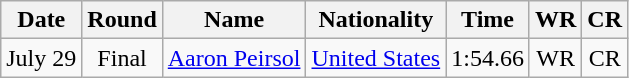<table class="wikitable" style="text-align:center">
<tr>
<th>Date</th>
<th>Round</th>
<th>Name</th>
<th>Nationality</th>
<th>Time</th>
<th>WR</th>
<th>CR</th>
</tr>
<tr>
<td>July 29</td>
<td>Final</td>
<td align="left"><a href='#'>Aaron Peirsol</a></td>
<td align="left"> <a href='#'>United States</a></td>
<td>1:54.66</td>
<td>WR</td>
<td>CR</td>
</tr>
</table>
